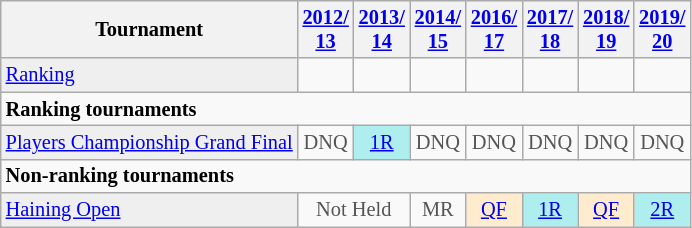<table class="wikitable" style="font-size:85%;">
<tr>
<th>Tournament</th>
<th><a href='#'>2012/<br>13</a></th>
<th><a href='#'>2013/<br>14</a></th>
<th><a href='#'>2014/<br>15</a></th>
<th><a href='#'>2016/<br>17</a></th>
<th><a href='#'>2017/<br>18</a></th>
<th><a href='#'>2018/<br>19</a></th>
<th><a href='#'>2019/<br>20</a></th>
</tr>
<tr>
<td style="background:#EFEFEF;"><a href='#'>Ranking</a></td>
<td align="center"></td>
<td align="center"></td>
<td align="center"></td>
<td align="center"></td>
<td align="center"></td>
<td align="center"></td>
<td align="center"></td>
</tr>
<tr>
<td colspan="10"><strong>Ranking tournaments</strong><br></td>
</tr>
<tr>
<td style="background:#EFEFEF;"><a href='#'>Players Championship Grand Final</a></td>
<td align="center" style="color:#555555;">DNQ</td>
<td style="text-align:center; background:#afeeee;"><a href='#'>1R</a></td>
<td align="center" style="color:#555555;">DNQ</td>
<td align="center" style="color:#555555;">DNQ</td>
<td align="center" style="color:#555555;">DNQ</td>
<td align="center" style="color:#555555;">DNQ</td>
<td align="center" style="color:#555555;">DNQ<br></td>
</tr>
<tr>
<td colspan="10"><strong>Non-ranking tournaments</strong></td>
</tr>
<tr>
<td style="background:#EFEFEF;"><a href='#'>Haining Open</a></td>
<td colspan="2" style="text-align:center; color:#555555;">Not Held</td>
<td align="center" style="color:#555555;">MR</td>
<td style="text-align:center; background:#ffebcd;"><a href='#'>QF</a></td>
<td style="text-align:center; background:#afeeee;"><a href='#'>1R</a></td>
<td style="text-align:center; background:#ffebcd;"><a href='#'>QF</a></td>
<td style="text-align:center; background:#afeeee;"><a href='#'>2R</a></td>
</tr>
</table>
